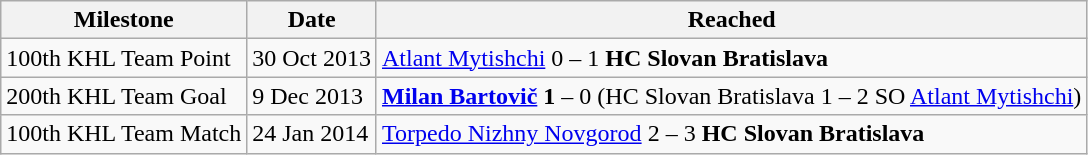<table class="wikitable">
<tr>
<th>Milestone</th>
<th>Date</th>
<th>Reached</th>
</tr>
<tr>
<td>100th KHL Team Point</td>
<td>30 Oct 2013</td>
<td><a href='#'>Atlant Mytishchi</a> 0 – 1 <strong>HC Slovan Bratislava</strong></td>
</tr>
<tr>
<td>200th KHL Team Goal</td>
<td>9 Dec 2013</td>
<td><strong><a href='#'>Milan Bartovič</a></strong> <strong>1</strong> – 0 (HC Slovan Bratislava 1 – 2 SO <a href='#'>Atlant Mytishchi</a>)</td>
</tr>
<tr>
<td>100th KHL Team Match</td>
<td>24 Jan 2014</td>
<td><a href='#'>Torpedo Nizhny Novgorod</a> 2 – 3 <strong>HC Slovan Bratislava</strong></td>
</tr>
</table>
